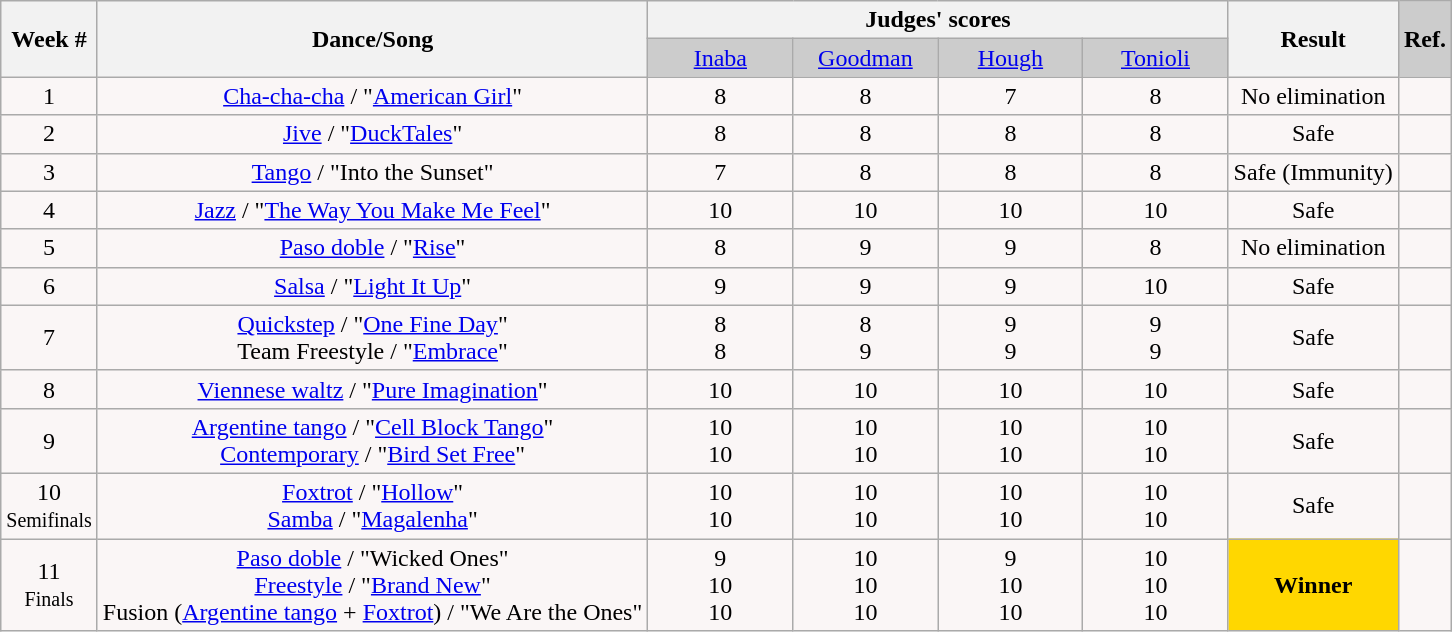<table class="wikitable" border="1" style="float:left;">
<tr>
<th rowspan="2" bgcolor="#CCCCCC" align="Center"><strong>Week #</strong></th>
<th rowspan="2" bgcolor="#CCCCCC" align="Center"><strong>Dance/Song</strong></th>
<th colspan="4" bgcolor="#CCCCCC" align="Center"><strong>Judges' scores</strong></th>
<th rowspan="2" bgcolor="#CCCCCC" align="Center"><strong>Result</strong></th>
<td rowspan="2" bgcolor="#CCCCCC" align="Center"><strong>Ref.</strong></td>
</tr>
<tr>
<td bgcolor="#CCCCCC" width="10%" align="center"><a href='#'>Inaba</a></td>
<td bgcolor="#CCCCCC" width="10%" align="center"><a href='#'>Goodman</a></td>
<td bgcolor="#CCCCCC" width="10%" align="center"><a href='#'>Hough</a></td>
<td bgcolor="#CCCCCC" width="10%" align="center"><a href='#'>Tonioli</a></td>
</tr>
<tr align="center" bgcolor="#FAF6F6">
<td>1</td>
<td><a href='#'>Cha-cha-cha</a> / "<a href='#'>American Girl</a>"</td>
<td>8</td>
<td>8</td>
<td>7</td>
<td>8</td>
<td>No elimination</td>
<td></td>
</tr>
<tr align="center" bgcolor="#FAF6F6">
<td>2</td>
<td><a href='#'>Jive</a> / "<a href='#'>DuckTales</a>"</td>
<td>8</td>
<td>8</td>
<td>8</td>
<td>8</td>
<td>Safe</td>
<td></td>
</tr>
<tr align="center" bgcolor="#FAF6F6">
<td>3</td>
<td><a href='#'>Tango</a> / "Into the Sunset"</td>
<td>7</td>
<td>8</td>
<td>8</td>
<td>8</td>
<td>Safe (Immunity)</td>
<td></td>
</tr>
<tr align="center" bgcolor="#FAF6F6">
<td>4</td>
<td><a href='#'>Jazz</a> / "<a href='#'>The Way You Make Me Feel</a>"</td>
<td><span>10</span></td>
<td><span>10</span></td>
<td><span>10</span></td>
<td><span>10</span></td>
<td>Safe</td>
<td></td>
</tr>
<tr align="center" bgcolor="#FAF6F6">
<td>5</td>
<td><a href='#'>Paso doble</a> / "<a href='#'>Rise</a>"</td>
<td>8</td>
<td>9</td>
<td>9</td>
<td>8</td>
<td>No elimination</td>
<td></td>
</tr>
<tr align="center" bgcolor="#FAF6F6">
<td>6</td>
<td><a href='#'>Salsa</a> / "<a href='#'>Light It Up</a>"</td>
<td>9</td>
<td>9</td>
<td>9</td>
<td><span>10</span></td>
<td>Safe</td>
<td></td>
</tr>
<tr align="center" bgcolor="#FAF6F6">
<td>7</td>
<td><a href='#'>Quickstep</a> / "<a href='#'>One Fine Day</a>"<br>Team Freestyle / "<a href='#'>Embrace</a>"</td>
<td>8<br>8</td>
<td>8<br>9</td>
<td>9<br>9</td>
<td>9<br>9</td>
<td>Safe</td>
<td></td>
</tr>
<tr align="center" bgcolor="#FAF6F6">
<td>8</td>
<td><a href='#'>Viennese waltz</a> / "<a href='#'>Pure Imagination</a>"</td>
<td><span>10</span></td>
<td><span>10</span></td>
<td><span>10</span></td>
<td><span>10</span></td>
<td>Safe</td>
<td></td>
</tr>
<tr align="center" bgcolor="#FAF6F6">
<td>9</td>
<td><a href='#'>Argentine tango</a> / "<a href='#'>Cell Block Tango</a>"<br><a href='#'>Contemporary</a> / "<a href='#'>Bird Set Free</a>"</td>
<td><span>10</span><br><span>10</span></td>
<td><span>10</span><br><span>10</span></td>
<td><span>10</span><br><span>10</span></td>
<td><span>10</span><br><span>10</span></td>
<td>Safe</td>
<td></td>
</tr>
<tr align="center" bgcolor="#FAF6F6">
<td>10<br><small>Semifinals</small></td>
<td><a href='#'>Foxtrot</a> / "<a href='#'>Hollow</a>"<br><a href='#'>Samba</a> / "<a href='#'>Magalenha</a>"</td>
<td><span>10</span><br><span>10</span></td>
<td><span>10</span><br><span>10</span></td>
<td><span>10</span><br><span>10</span></td>
<td><span>10</span><br><span>10</span></td>
<td>Safe</td>
<td></td>
</tr>
<tr align="center" bgcolor="#FAF6F6">
<td>11<br><small>Finals</small></td>
<td><a href='#'>Paso doble</a> / "Wicked Ones"<br><a href='#'>Freestyle</a> / "<a href='#'>Brand New</a>"<br>Fusion (<a href='#'>Argentine tango</a> + <a href='#'>Foxtrot</a>) / "We Are the Ones"</td>
<td>9<br><span>10</span><br><span>10</span></td>
<td><span>10</span><br><span>10</span><br><span>10</span></td>
<td>9<br><span>10</span><br><span>10</span></td>
<td><span>10</span><br><span>10</span><br><span>10</span></td>
<td style="text-align: center; background:gold"><strong>Winner</strong></td>
<td></td>
</tr>
</table>
